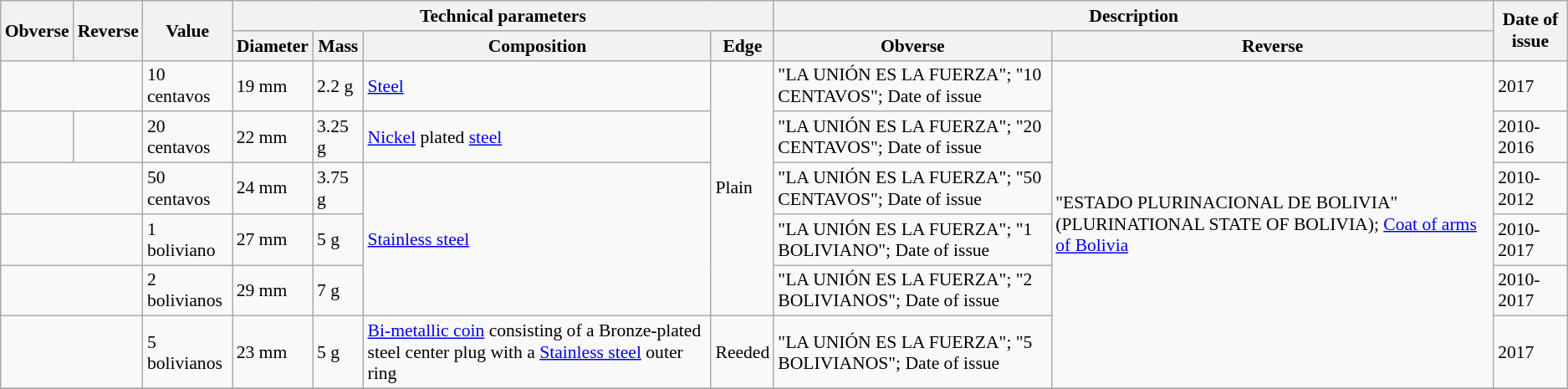<table class="wikitable" style="font-size: 90%">
<tr>
<th rowspan="2">Obverse</th>
<th rowspan="2">Reverse</th>
<th rowspan="2">Value</th>
<th colspan="4">Technical parameters</th>
<th colspan="2">Description</th>
<th rowspan="2">Date of issue</th>
</tr>
<tr>
<th>Diameter</th>
<th>Mass</th>
<th>Composition</th>
<th>Edge</th>
<th>Obverse</th>
<th>Reverse</th>
</tr>
<tr>
<td colspan="2"></td>
<td>10 centavos</td>
<td>19 mm</td>
<td>2.2 g</td>
<td><a href='#'>Steel</a></td>
<td rowspan="5">Plain</td>
<td>"LA UNIÓN ES LA FUERZA"; "10 CENTAVOS"; Date of issue</td>
<td rowspan="6">"ESTADO PLURINACIONAL DE BOLIVIA" (PLURINATIONAL STATE OF BOLIVIA); <a href='#'>Coat of arms of Bolivia</a></td>
<td>2017</td>
</tr>
<tr>
<td></td>
<td></td>
<td>20 centavos</td>
<td>22 mm</td>
<td>3.25 g</td>
<td><a href='#'>Nickel</a> plated <a href='#'>steel</a></td>
<td>"LA UNIÓN ES LA FUERZA"; "20 CENTAVOS"; Date of issue</td>
<td>2010-2016</td>
</tr>
<tr>
<td colspan="2"></td>
<td>50 centavos</td>
<td>24 mm</td>
<td>3.75 g</td>
<td rowspan="3"><a href='#'>Stainless steel</a></td>
<td>"LA UNIÓN ES LA FUERZA"; "50 CENTAVOS"; Date of issue</td>
<td>2010-2012</td>
</tr>
<tr>
<td colspan="2"></td>
<td>1 boliviano</td>
<td>27 mm</td>
<td>5 g</td>
<td>"LA UNIÓN ES LA FUERZA"; "1 BOLIVIANO"; Date of issue</td>
<td>2010-2017</td>
</tr>
<tr>
<td colspan="2"></td>
<td>2 bolivianos</td>
<td>29 mm</td>
<td>7 g</td>
<td>"LA UNIÓN ES LA FUERZA"; "2 BOLIVIANOS"; Date of issue</td>
<td>2010-2017</td>
</tr>
<tr>
<td colspan="2"></td>
<td>5 bolivianos</td>
<td>23 mm</td>
<td>5 g</td>
<td><a href='#'>Bi-metallic coin</a> consisting of a Bronze-plated steel center plug with a <a href='#'>Stainless steel</a> outer ring</td>
<td>Reeded</td>
<td>"LA UNIÓN ES LA FUERZA"; "5 BOLIVIANOS"; Date of issue</td>
<td>2017</td>
</tr>
<tr>
</tr>
</table>
